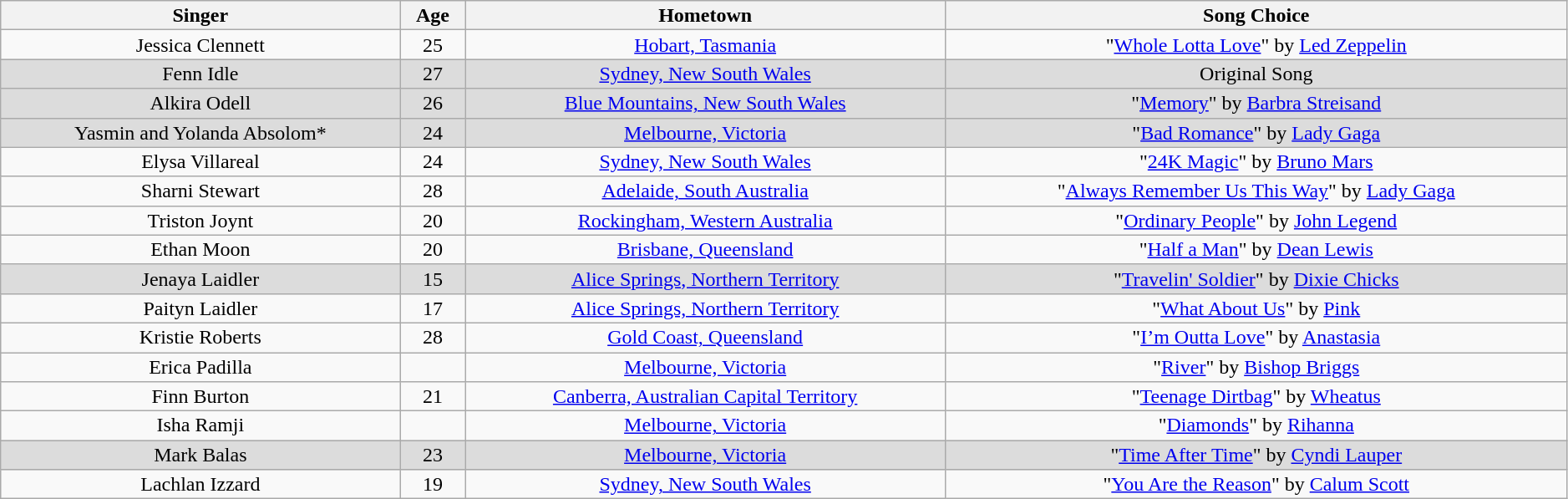<table class="wikitable plainrowheaders" style="text-align:center; line-height:16px; width:99%;">
<tr>
<th scope="col">Singer</th>
<th>Age</th>
<th>Hometown</th>
<th scope="col">Song Choice</th>
</tr>
<tr>
<td>Jessica Clennett</td>
<td>25</td>
<td><a href='#'>Hobart, Tasmania</a></td>
<td>"<a href='#'>Whole Lotta Love</a>" by <a href='#'>Led Zeppelin</a></td>
</tr>
<tr>
<td style="background-color:#dcdcdc">Fenn Idle</td>
<td style="background-color:#dcdcdc">27</td>
<td style="background-color:#dcdcdc"><a href='#'>Sydney, New South Wales</a></td>
<td style="background-color:#dcdcdc">Original Song</td>
</tr>
<tr>
<td style="background-color:#dcdcdc">Alkira Odell</td>
<td style="background-color:#dcdcdc">26</td>
<td style="background-color:#dcdcdc"><a href='#'>Blue Mountains, New South Wales</a></td>
<td style="background-color:#dcdcdc">"<a href='#'>Memory</a>" by <a href='#'>Barbra Streisand</a></td>
</tr>
<tr>
<td style="background-color:#dcdcdc">Yasmin and Yolanda Absolom*</td>
<td style="background-color:#dcdcdc">24</td>
<td style="background-color:#dcdcdc"><a href='#'>Melbourne, Victoria</a></td>
<td style="background-color:#dcdcdc">"<a href='#'>Bad Romance</a>" by <a href='#'>Lady Gaga</a></td>
</tr>
<tr>
<td>Elysa Villareal</td>
<td>24</td>
<td><a href='#'>Sydney, New South Wales</a></td>
<td>"<a href='#'>24K Magic</a>" by <a href='#'>Bruno Mars</a></td>
</tr>
<tr>
<td>Sharni Stewart</td>
<td>28</td>
<td><a href='#'>Adelaide, South Australia</a></td>
<td>"<a href='#'>Always Remember Us This Way</a>" by <a href='#'>Lady Gaga</a></td>
</tr>
<tr>
<td>Triston Joynt</td>
<td>20</td>
<td><a href='#'>Rockingham, Western Australia</a></td>
<td>"<a href='#'>Ordinary People</a>" by <a href='#'>John Legend</a></td>
</tr>
<tr>
<td>Ethan Moon</td>
<td>20</td>
<td><a href='#'>Brisbane, Queensland</a></td>
<td>"<a href='#'>Half a Man</a>" by <a href='#'>Dean Lewis</a></td>
</tr>
<tr>
<td style="background-color:#dcdcdc">Jenaya Laidler</td>
<td style="background-color:#dcdcdc">15</td>
<td style="background-color:#dcdcdc"><a href='#'>Alice Springs, Northern Territory</a></td>
<td style="background-color:#dcdcdc">"<a href='#'>Travelin' Soldier</a>" by <a href='#'>Dixie Chicks</a></td>
</tr>
<tr>
<td>Paityn Laidler</td>
<td>17</td>
<td><a href='#'>Alice Springs, Northern Territory</a></td>
<td>"<a href='#'>What About Us</a>" by <a href='#'>Pink</a></td>
</tr>
<tr>
<td>Kristie Roberts</td>
<td>28</td>
<td><a href='#'>Gold Coast, Queensland</a></td>
<td>"<a href='#'>I’m Outta Love</a>" by <a href='#'>Anastasia</a></td>
</tr>
<tr>
<td>Erica Padilla</td>
<td></td>
<td><a href='#'>Melbourne, Victoria</a></td>
<td>"<a href='#'>River</a>" by <a href='#'>Bishop Briggs</a></td>
</tr>
<tr>
<td>Finn Burton</td>
<td>21</td>
<td><a href='#'>Canberra, Australian Capital Territory</a></td>
<td>"<a href='#'>Teenage Dirtbag</a>" by <a href='#'>Wheatus</a></td>
</tr>
<tr>
<td>Isha Ramji</td>
<td></td>
<td><a href='#'>Melbourne, Victoria</a></td>
<td>"<a href='#'>Diamonds</a>" by <a href='#'>Rihanna</a></td>
</tr>
<tr>
<td style="background-color:#dcdcdc">Mark Balas</td>
<td style="background-color:#dcdcdc">23</td>
<td style="background-color:#dcdcdc"><a href='#'>Melbourne, Victoria</a></td>
<td style="background-color:#dcdcdc">"<a href='#'>Time After Time</a>" by <a href='#'>Cyndi Lauper</a></td>
</tr>
<tr>
<td>Lachlan Izzard</td>
<td>19</td>
<td><a href='#'>Sydney, New South Wales</a></td>
<td>"<a href='#'>You Are the Reason</a>" by <a href='#'>Calum Scott</a></td>
</tr>
</table>
